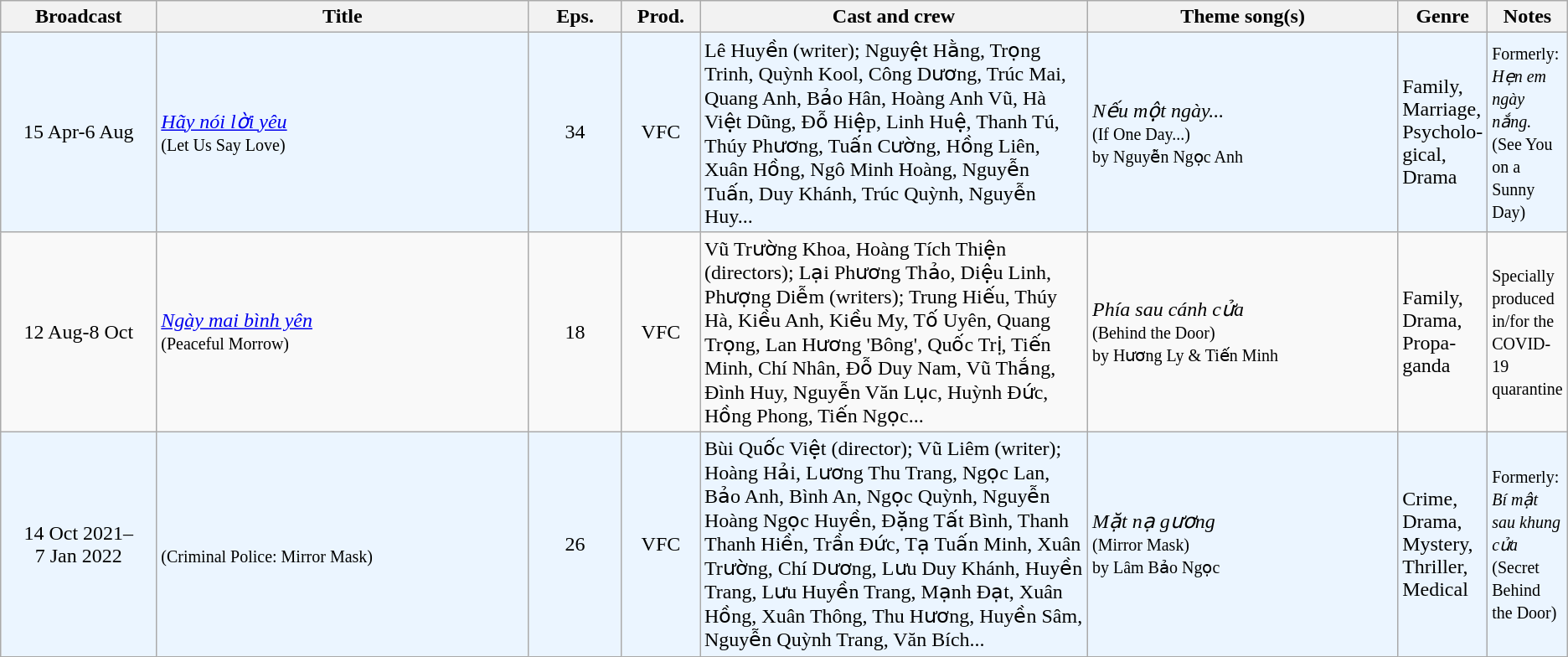<table class="wikitable sortable">
<tr>
<th style="width:10%;">Broadcast</th>
<th style="width:24%;">Title</th>
<th style="width:6%;">Eps.</th>
<th style="width:5%;">Prod.</th>
<th style="width:25%;">Cast and crew</th>
<th style="width:20%;">Theme song(s)</th>
<th style="width:5%;">Genre</th>
<th style="width:5%;">Notes</th>
</tr>
<tr ---- bgcolor="#ebf5ff">
<td style="text-align:center;">15 Apr-6 Aug <br></td>
<td><em><a href='#'>Hãy nói lời yêu</a></em><br><small>(Let Us Say Love)</small></td>
<td style="text-align:center;">34</td>
<td style="text-align:center;">VFC</td>
<td> Lê Huyền (writer); Nguyệt Hằng, Trọng Trinh, Quỳnh Kool, Công Dương, Trúc Mai, Quang Anh, Bảo Hân, Hoàng Anh Vũ, Hà Việt Dũng, Đỗ Hiệp, Linh Huệ, Thanh Tú, Thúy Phương, Tuấn Cường, Hồng Liên, Xuân Hồng, Ngô Minh Hoàng, Nguyễn Tuấn, Duy Khánh, Trúc Quỳnh, Nguyễn Huy...</td>
<td><em>Nếu một ngày...</em><br><small>(If One Day...)<br>by Nguyễn Ngọc Anh</small></td>
<td>Family, Marriage, Psycholo-gical, Drama</td>
<td><small>Formerly: <em>Hẹn em ngày nắng.</em><br>(See You on a Sunny Day)</small></td>
</tr>
<tr>
<td style="text-align:center;">12 Aug-8 Oct<br></td>
<td><em><a href='#'>Ngày mai bình yên</a></em><br><small>(Peaceful Morrow)</small></td>
<td style="text-align:center;">18</td>
<td style="text-align:center;">VFC</td>
<td>Vũ Trường Khoa, Hoàng Tích Thiện (directors); Lại Phương Thảo, Diệu Linh, Phượng Diễm (writers); Trung Hiếu, Thúy Hà, Kiều Anh, Kiều My, Tố Uyên, Quang Trọng, Lan Hương 'Bông', Quốc Trị, Tiến Minh, Chí Nhân, Đỗ Duy Nam, Vũ Thắng, Đình Huy, Nguyễn Văn Lục, Huỳnh Đức, Hồng Phong, Tiến Ngọc...</td>
<td><em>Phía sau cánh cửa</em><br><small>(Behind the Door)<br>by Hương Ly & Tiến Minh</small></td>
<td>Family, Drama, Propa-ganda</td>
<td><small>Specially produced in/for the COVID-19 quarantine</small></td>
</tr>
<tr ---- bgcolor="#ebf5ff">
<td style="text-align:center;">14 Oct 2021–<br>7 Jan 2022<br></td>
<td><em></em><br><small>(Criminal Police: Mirror Mask)</small></td>
<td style="text-align:center;">26</td>
<td style="text-align:center;">VFC</td>
<td>Bùi Quốc Việt (director); Vũ Liêm (writer); Hoàng Hải, Lương Thu Trang, Ngọc Lan, Bảo Anh, Bình An, Ngọc Quỳnh, Nguyễn Hoàng Ngọc Huyền, Đặng Tất Bình, Thanh Thanh Hiền, Trần Đức, Tạ Tuấn Minh, Xuân Trường, Chí Dương, Lưu Duy Khánh, Huyền Trang, Lưu Huyền Trang, Mạnh Đạt, Xuân Hồng, Xuân Thông, Thu Hương, Huyền Sâm, Nguyễn Quỳnh Trang, Văn Bích...</td>
<td><em>Mặt nạ gương</em><br><small>(Mirror Mask)<br>by Lâm Bảo Ngọc</small></td>
<td>Crime, Drama, Mystery, Thriller, Medical</td>
<td><small>Formerly: <em>Bí mật sau khung cửa</em><br>(Secret Behind the Door)</small></td>
</tr>
</table>
